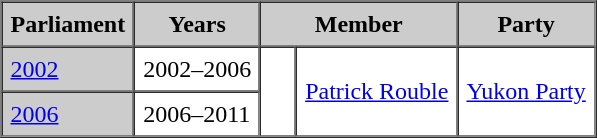<table border=1 cellpadding=5 cellspacing=0>
<tr bgcolor="CCCCCC">
<th>Parliament</th>
<th>Years</th>
<th colspan="2">Member</th>
<th>Party</th>
</tr>
<tr>
<td bgcolor="CCCCCC"><a href='#'>2002</a></td>
<td>2002–2006</td>
<td rowspan="2" >   </td>
<td rowspan="2"><a href='#'>Patrick Rouble</a></td>
<td rowspan="2"><a href='#'>Yukon Party</a></td>
</tr>
<tr>
<td bgcolor="CCCCCC"><a href='#'>2006</a></td>
<td>2006–2011</td>
</tr>
</table>
